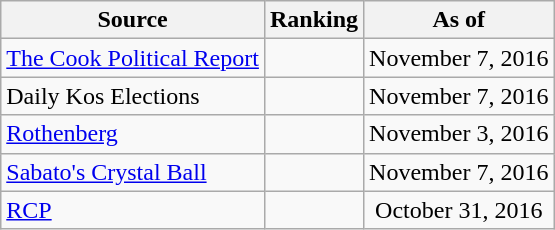<table class="wikitable" style="text-align:center">
<tr>
<th>Source</th>
<th>Ranking</th>
<th>As of</th>
</tr>
<tr>
<td align=left><a href='#'>The Cook Political Report</a></td>
<td></td>
<td>November 7, 2016</td>
</tr>
<tr>
<td align=left>Daily Kos Elections</td>
<td></td>
<td>November 7, 2016</td>
</tr>
<tr>
<td align=left><a href='#'>Rothenberg</a></td>
<td></td>
<td>November 3, 2016</td>
</tr>
<tr>
<td align=left><a href='#'>Sabato's Crystal Ball</a></td>
<td></td>
<td>November 7, 2016</td>
</tr>
<tr>
<td align="left"><a href='#'>RCP</a></td>
<td></td>
<td>October 31, 2016</td>
</tr>
</table>
